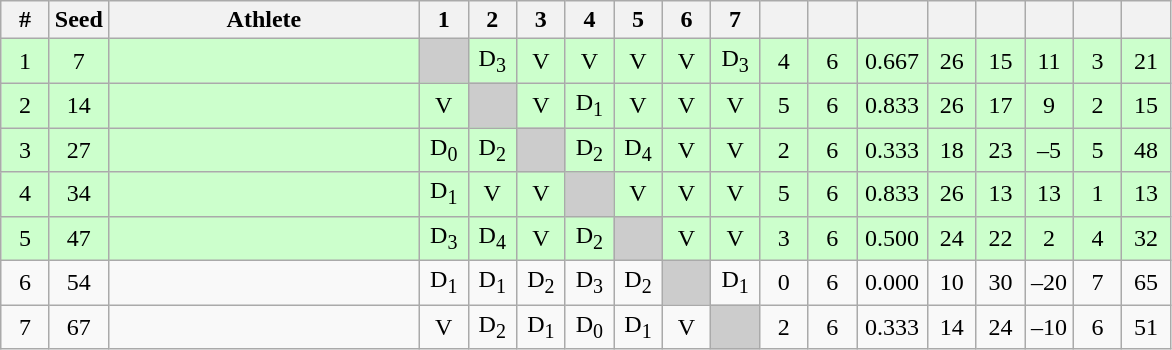<table class="wikitable" style="text-align:center">
<tr>
<th width="25">#</th>
<th width="25">Seed</th>
<th width="200">Athlete</th>
<th width="25">1</th>
<th width="25">2</th>
<th width="25">3</th>
<th width="25">4</th>
<th width="25">5</th>
<th width="25">6</th>
<th width="25">7</th>
<th width="25"></th>
<th width="25"></th>
<th width="40"></th>
<th width="25"></th>
<th width="25"></th>
<th width="25"></th>
<th width="25"></th>
<th width="25"></th>
</tr>
<tr bgcolor="#ccffcc">
<td>1</td>
<td>7</td>
<td align=left></td>
<td bgcolor="#cccccc"></td>
<td>D<sub>3</sub></td>
<td>V</td>
<td>V</td>
<td>V</td>
<td>V</td>
<td>D<sub>3</sub></td>
<td>4</td>
<td>6</td>
<td>0.667</td>
<td>26</td>
<td>15</td>
<td>11</td>
<td>3</td>
<td>21</td>
</tr>
<tr bgcolor="#ccffcc">
<td>2</td>
<td>14</td>
<td align=left></td>
<td>V</td>
<td bgcolor="#cccccc"></td>
<td>V</td>
<td>D<sub>1</sub></td>
<td>V</td>
<td>V</td>
<td>V</td>
<td>5</td>
<td>6</td>
<td>0.833</td>
<td>26</td>
<td>17</td>
<td>9</td>
<td>2</td>
<td>15</td>
</tr>
<tr bgcolor="#ccffcc">
<td>3</td>
<td>27</td>
<td align=left></td>
<td>D<sub>0</sub></td>
<td>D<sub>2</sub></td>
<td bgcolor="#cccccc"></td>
<td>D<sub>2</sub></td>
<td>D<sub>4</sub></td>
<td>V</td>
<td>V</td>
<td>2</td>
<td>6</td>
<td>0.333</td>
<td>18</td>
<td>23</td>
<td>–5</td>
<td>5</td>
<td>48</td>
</tr>
<tr bgcolor="#ccffcc">
<td>4</td>
<td>34</td>
<td align=left></td>
<td>D<sub>1</sub></td>
<td>V</td>
<td>V</td>
<td bgcolor="#cccccc"></td>
<td>V</td>
<td>V</td>
<td>V</td>
<td>5</td>
<td>6</td>
<td>0.833</td>
<td>26</td>
<td>13</td>
<td>13</td>
<td>1</td>
<td>13</td>
</tr>
<tr bgcolor="#ccffcc">
<td>5</td>
<td>47</td>
<td align=left></td>
<td>D<sub>3</sub></td>
<td>D<sub>4</sub></td>
<td>V</td>
<td>D<sub>2</sub></td>
<td bgcolor="#cccccc"></td>
<td>V</td>
<td>V</td>
<td>3</td>
<td>6</td>
<td>0.500</td>
<td>24</td>
<td>22</td>
<td>2</td>
<td>4</td>
<td>32</td>
</tr>
<tr>
<td>6</td>
<td>54</td>
<td align=left></td>
<td>D<sub>1</sub></td>
<td>D<sub>1</sub></td>
<td>D<sub>2</sub></td>
<td>D<sub>3</sub></td>
<td>D<sub>2</sub></td>
<td bgcolor="#cccccc"></td>
<td>D<sub>1</sub></td>
<td>0</td>
<td>6</td>
<td>0.000</td>
<td>10</td>
<td>30</td>
<td>–20</td>
<td>7</td>
<td>65</td>
</tr>
<tr>
<td>7</td>
<td>67</td>
<td align=left></td>
<td>V</td>
<td>D<sub>2</sub></td>
<td>D<sub>1</sub></td>
<td>D<sub>0</sub></td>
<td>D<sub>1</sub></td>
<td>V</td>
<td bgcolor="#cccccc"></td>
<td>2</td>
<td>6</td>
<td>0.333</td>
<td>14</td>
<td>24</td>
<td>–10</td>
<td>6</td>
<td>51</td>
</tr>
</table>
